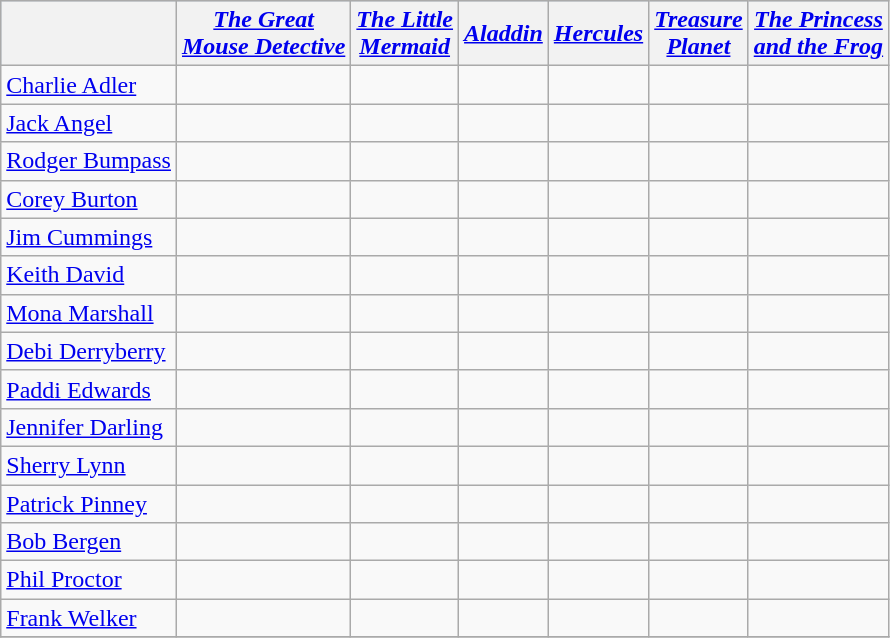<table class="wikitable">
<tr style="background:#b0c4de; text-align:center;">
<th></th>
<th><em><a href='#'>The Great<br>Mouse Detective</a></em></th>
<th><em><a href='#'>The Little<br>Mermaid</a></em></th>
<th><em><a href='#'>Aladdin</a></em></th>
<th><em><a href='#'>Hercules</a></em></th>
<th><em><a href='#'>Treasure<br>Planet</a></em></th>
<th><em><a href='#'>The Princess<br>and the Frog</a></em></th>
</tr>
<tr>
<td><a href='#'>Charlie Adler</a></td>
<td></td>
<td></td>
<td></td>
<td></td>
<td></td>
<td></td>
</tr>
<tr>
<td><a href='#'>Jack Angel</a></td>
<td></td>
<td></td>
<td></td>
<td></td>
<td></td>
<td></td>
</tr>
<tr>
<td><a href='#'>Rodger Bumpass</a></td>
<td></td>
<td></td>
<td></td>
<td></td>
<td></td>
<td></td>
</tr>
<tr>
<td><a href='#'>Corey Burton</a></td>
<td></td>
<td></td>
<td></td>
<td></td>
<td></td>
<td></td>
</tr>
<tr>
<td><a href='#'>Jim Cummings</a></td>
<td></td>
<td></td>
<td></td>
<td></td>
<td></td>
<td></td>
</tr>
<tr>
<td><a href='#'>Keith David</a></td>
<td></td>
<td></td>
<td></td>
<td></td>
<td></td>
<td></td>
</tr>
<tr>
<td><a href='#'>Mona Marshall</a></td>
<td></td>
<td></td>
<td></td>
<td></td>
<td></td>
<td></td>
</tr>
<tr>
<td><a href='#'>Debi Derryberry</a></td>
<td></td>
<td></td>
<td></td>
<td></td>
<td></td>
<td></td>
</tr>
<tr>
<td><a href='#'>Paddi Edwards</a></td>
<td></td>
<td></td>
<td></td>
<td></td>
<td></td>
<td></td>
</tr>
<tr>
<td><a href='#'>Jennifer Darling</a></td>
<td></td>
<td></td>
<td></td>
<td></td>
<td></td>
<td></td>
</tr>
<tr>
<td><a href='#'>Sherry Lynn</a></td>
<td></td>
<td></td>
<td></td>
<td></td>
<td></td>
<td></td>
</tr>
<tr>
<td><a href='#'>Patrick Pinney</a></td>
<td></td>
<td></td>
<td></td>
<td></td>
<td></td>
<td></td>
</tr>
<tr>
<td><a href='#'>Bob Bergen</a></td>
<td></td>
<td></td>
<td></td>
<td></td>
<td></td>
<td></td>
</tr>
<tr>
<td><a href='#'>Phil Proctor</a></td>
<td></td>
<td></td>
<td></td>
<td></td>
<td></td>
<td></td>
</tr>
<tr>
<td><a href='#'>Frank Welker</a></td>
<td></td>
<td></td>
<td></td>
<td></td>
<td></td>
<td></td>
</tr>
<tr>
</tr>
</table>
